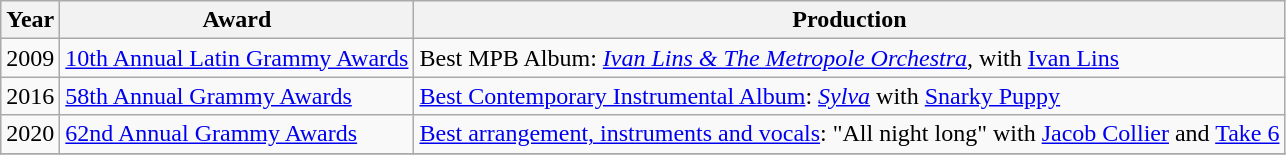<table class="wikitable">
<tr>
<th>Year</th>
<th>Award</th>
<th>Production</th>
</tr>
<tr>
<td>2009</td>
<td><a href='#'>10th Annual Latin Grammy Awards</a></td>
<td>Best MPB Album: <em><a href='#'>Ivan Lins & The Metropole Orchestra</a></em>, with <a href='#'>Ivan Lins</a></td>
</tr>
<tr>
<td>2016</td>
<td><a href='#'>58th Annual Grammy Awards</a></td>
<td><a href='#'>Best Contemporary Instrumental Album</a>: <em><a href='#'>Sylva</a></em> with <a href='#'>Snarky Puppy</a></td>
</tr>
<tr>
<td>2020</td>
<td><a href='#'>62nd Annual Grammy Awards</a></td>
<td><a href='#'>Best arrangement, instruments and vocals</a>: "All night long" with <a href='#'>Jacob Collier</a> and <a href='#'>Take 6</a></td>
</tr>
<tr>
</tr>
</table>
